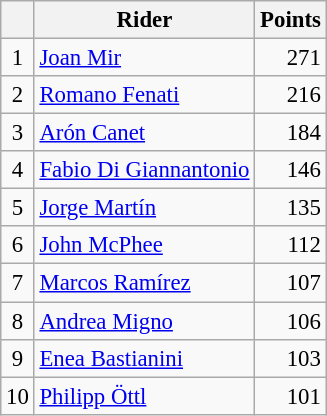<table class="wikitable" style="font-size: 95%;">
<tr>
<th></th>
<th>Rider</th>
<th>Points</th>
</tr>
<tr>
<td align=center>1</td>
<td> <a href='#'>Joan Mir</a></td>
<td align=right>271</td>
</tr>
<tr>
<td align=center>2</td>
<td> <a href='#'>Romano Fenati</a></td>
<td align=right>216</td>
</tr>
<tr>
<td align=center>3</td>
<td> <a href='#'>Arón Canet</a></td>
<td align=right>184</td>
</tr>
<tr>
<td align=center>4</td>
<td> <a href='#'>Fabio Di Giannantonio</a></td>
<td align=right>146</td>
</tr>
<tr>
<td align=center>5</td>
<td> <a href='#'>Jorge Martín</a></td>
<td align=right>135</td>
</tr>
<tr>
<td align=center>6</td>
<td> <a href='#'>John McPhee</a></td>
<td align=right>112</td>
</tr>
<tr>
<td align=center>7</td>
<td> <a href='#'>Marcos Ramírez</a></td>
<td align=right>107</td>
</tr>
<tr>
<td align=center>8</td>
<td> <a href='#'>Andrea Migno</a></td>
<td align=right>106</td>
</tr>
<tr>
<td align=center>9</td>
<td> <a href='#'>Enea Bastianini</a></td>
<td align=right>103</td>
</tr>
<tr>
<td align=center>10</td>
<td> <a href='#'>Philipp Öttl</a></td>
<td align=right>101</td>
</tr>
</table>
